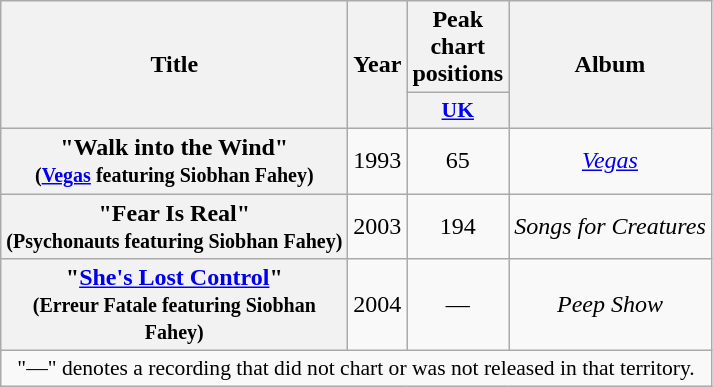<table class="wikitable plainrowheaders" style="text-align:center;">
<tr>
<th scope="col" rowspan="2" style="width:14em;">Title</th>
<th scope="col" rowspan="2">Year</th>
<th scope="col">Peak chart positions</th>
<th scope="col" rowspan="2">Album</th>
</tr>
<tr>
<th scope="col" style="width:3em;font-size:90%;"><a href='#'>UK</a></th>
</tr>
<tr>
<th scope="row">"Walk into the Wind"<br><small>(<a href='#'>Vegas</a> featuring Siobhan Fahey)</small></th>
<td>1993</td>
<td>65</td>
<td><em><a href='#'>Vegas</a></em></td>
</tr>
<tr>
<th scope="row">"Fear Is Real"<br><small>(Psychonauts featuring Siobhan Fahey)</small></th>
<td>2003</td>
<td>194</td>
<td><em>Songs for Creatures</em></td>
</tr>
<tr>
<th scope="row">"<a href='#'>She's Lost Control</a>"<br><small>(Erreur Fatale featuring Siobhan Fahey)</small></th>
<td>2004</td>
<td>—</td>
<td><em>Peep Show</em></td>
</tr>
<tr>
<td colspan="4" style="font-size:90%">"—" denotes a recording that did not chart or was not released in that territory.</td>
</tr>
</table>
